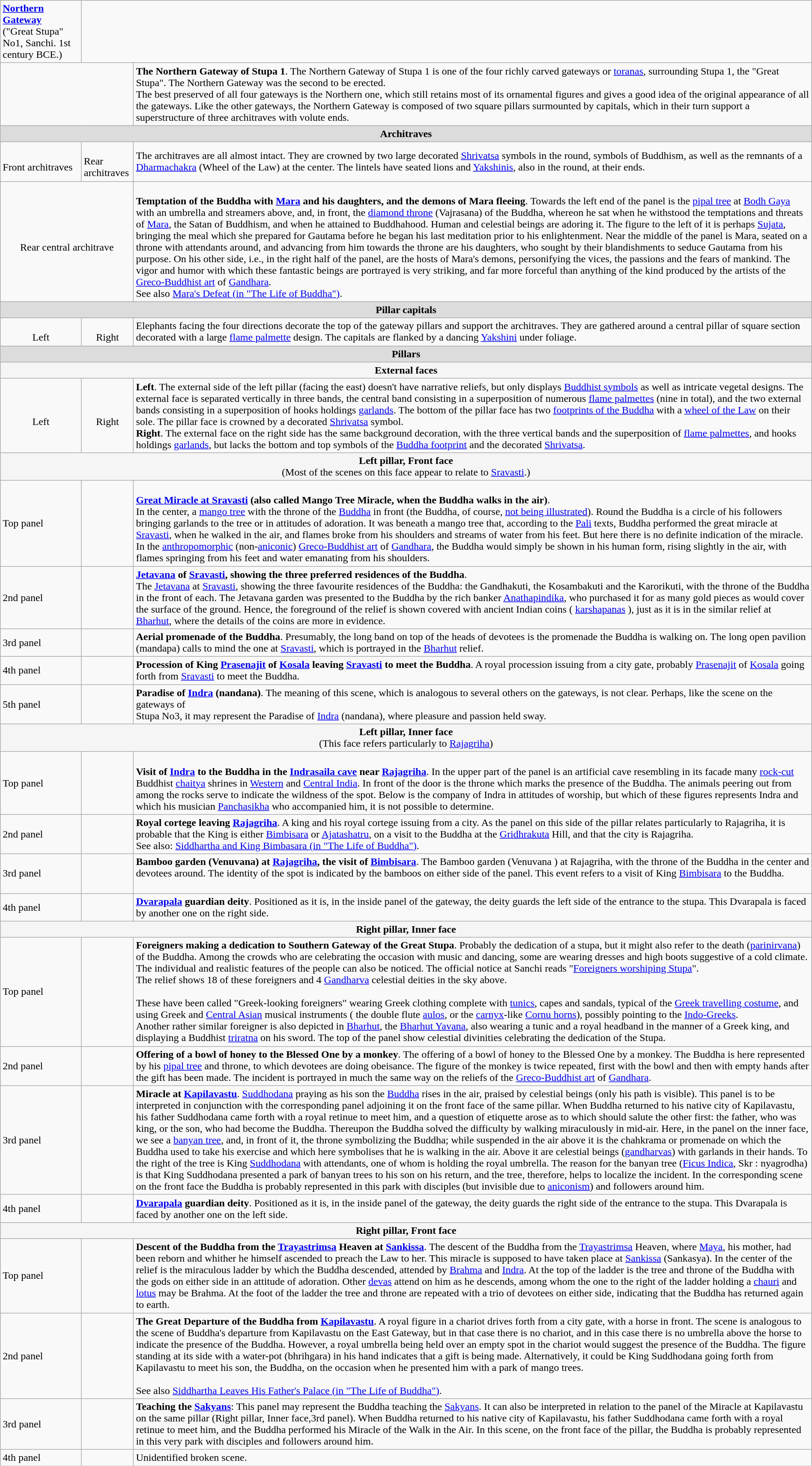<table class="wikitable" style="margin:0 auto;"  align="center"  colspan="3" cellpadding="3" style="font-size: 80%; width: 100%;">
<tr>
<td state = ><strong><a href='#'>Northern Gateway</a></strong><br>("Great Stupa" No1, Sanchi. 1st century BCE.)</td>
</tr>
<tr>
<td colspan=2 align="center" style="font-size: 100%; width: 1%;"></td>
<td><strong>The Northern Gateway of Stupa 1</strong>. The Northern Gateway of Stupa 1 is one of the four richly carved gateways or <a href='#'>toranas</a>, surrounding Stupa 1, the "Great Stupa". The Northern Gateway was the second to be erected.<br>The best preserved of all four gateways is the Northern one, which still retains most of its ornamental figures and gives a good idea of the original appearance of all the gateways. Like the other gateways, the Northern Gateway is composed of two square pillars surmounted by capitals, which in their turn support a superstructure of three architraves with volute ends.</td>
</tr>
<tr>
<td align=center colspan=3 style="background:#DCDCDC; font-size: 100%;"><strong>Architraves</strong></td>
</tr>
<tr>
<td><br>Front architraves</td>
<td><br>Rear architraves</td>
<td>The architraves are all almost intact. They are crowned by two large decorated <a href='#'>Shrivatsa</a> symbols in the round, symbols of Buddhism, as well as the remnants of a <a href='#'>Dharmachakra</a> (Wheel of the Law) at the center. The lintels have seated lions and <a href='#'>Yakshinis</a>, also in the round, at their ends.</td>
</tr>
<tr>
<td colspan=2 align="center"><br>Rear central architrave</td>
<td><br><strong>Temptation of the Buddha with <a href='#'>Mara</a> and his daughters, and the demons of Mara fleeing</strong>. Towards the left end of the panel is the <a href='#'>pipal tree</a> at <a href='#'>Bodh Gaya</a> with an umbrella and streamers above, and, in front, the <a href='#'>diamond throne</a> (Vajrasana) of the Buddha, whereon he sat when he withstood the temptations and threats of <a href='#'>Mara</a>, the Satan of Buddhism, and when he attained to Buddhahood. Human and celestial beings are adoring it. The figure to the left of it is perhaps <a href='#'>Sujata</a>, bringing the meal which she prepared for Gautama before he began his last meditation prior to his enlightenment. Near the middle of the panel is Mara, seated on a throne with attendants around, and advancing from him towards the throne are his daughters, who sought by their blandishments to seduce Gautama from his purpose. On his other side, i.e., in the right half of the panel, are the hosts of Mara's demons, personifying the vices, the passions and the fears of mankind. The vigor and humor with which these fantastic beings are portrayed is very striking, and far more forceful than anything of the kind produced by the artists of the <a href='#'>Greco-Buddhist art</a> of <a href='#'>Gandhara</a>.<br>
See also <a href='#'>Mara's Defeat (in "The Life of Buddha")</a>.</td>
</tr>
<tr>
<td align=center colspan=3 style="background:#DCDCDC; font-size: 100%;"><strong>Pillar capitals</strong></td>
</tr>
<tr>
<td align="center"><br>Left</td>
<td align="center"><br>Right</td>
<td>Elephants facing the four directions decorate the top of the gateway pillars and support the architraves. They are gathered around a central pillar of square section decorated with a large <a href='#'>flame palmette</a> design. The capitals are flanked by a dancing <a href='#'>Yakshini</a> under foliage.</td>
</tr>
<tr>
<td align=center colspan=3 style="background:#DCDCDC; font-size: 100%;"><strong>Pillars</strong></td>
</tr>
<tr>
<td align=center colspan=3 style="background:#F5F5F5; font-size: 100%;"><strong>External faces</strong></td>
</tr>
<tr>
<td align=center><br>Left</td>
<td align=center><br>Right</td>
<td><strong>Left</strong>. The external side of the left pillar (facing the east) doesn't have narrative reliefs, but only displays <a href='#'>Buddhist symbols</a> as well as intricate vegetal designs. The external face is separated vertically in three bands, the central band consisting in a superposition of numerous <a href='#'>flame palmettes</a> (nine in total), and the two external bands consisting in a superposition of hooks holdings <a href='#'>garlands</a>. The bottom of the pillar face has two <a href='#'>footprints of the Buddha</a> with a <a href='#'>wheel of the Law</a> on their sole. The pillar face is crowned by a decorated <a href='#'>Shrivatsa</a> symbol.<br><strong>Right</strong>. The external face on the right side has the same background decoration, with the three vertical bands and the superposition of <a href='#'>flame palmettes</a>, and hooks holdings <a href='#'>garlands</a>, but lacks the bottom and top symbols of the <a href='#'>Buddha footprint</a> and the decorated <a href='#'>Shrivatsa</a>.</td>
</tr>
<tr>
<td align=center colspan=3 style="background:#F5F5F5; font-size: 100%;"><strong>Left pillar, Front face</strong><br>(Most of the scenes on this face appear to relate to <a href='#'>Sravasti</a>.)</td>
</tr>
<tr>
<td style="width: 10%;">Top panel</td>
<td align="center"></td>
<td><br><strong><a href='#'>Great Miracle at Sravasti</a> (also called Mango Tree Miracle, when the Buddha walks in the air)</strong>.<br>
In the center, a <a href='#'>mango tree</a> with the throne of the <a href='#'>Buddha</a> in front (the Buddha, of course, <a href='#'>not being illustrated</a>). Round the Buddha is a circle of his followers bringing garlands to the tree or in attitudes of adoration. It was beneath a mango tree that, according to the <a href='#'>Pali</a> texts, Buddha performed the great miracle at <a href='#'>Sravasti</a>, when he walked in the air, and flames broke from his shoulders and streams of water from his feet. But here there is no definite indication of the miracle.<br>In the <a href='#'>anthropomorphic</a> (non-<a href='#'>aniconic</a>) <a href='#'>Greco-Buddhist art</a> of <a href='#'>Gandhara</a>, the Buddha would simply be shown in his human form, rising slightly in the air, with flames springing from his feet and water emanating from his shoulders.</td>
</tr>
<tr>
<td>2nd panel</td>
<td align="center"></td>
<td><strong><a href='#'>Jetavana</a> of <a href='#'>Sravasti</a>, showing the three preferred residences of the Buddha</strong>.<br>
The <a href='#'>Jetavana</a> at <a href='#'>Sravasti</a>, showing the three favourite residences of the Buddha: the Gandhakuti, the Kosambakuti and the Karorikuti, with the throne of the Buddha in the front of each. The Jetavana garden was presented to the Buddha by the rich banker <a href='#'>Anathapindika</a>, who purchased it for as many gold pieces as would cover the surface of the ground. Hence, the foreground of the relief is shown covered with ancient Indian coins ( <a href='#'>karshapanas</a> ), just as it is in the similar relief at <a href='#'>Bharhut</a>, where the details of the coins are more in evidence.</td>
</tr>
<tr>
<td>3rd panel</td>
<td align="center"></td>
<td><strong>Aerial promenade of the Buddha</strong>. Presumably, the long band on top of the heads of devotees is the promenade the Buddha is walking on. The long open pavilion (mandapa) calls to mind the one at <a href='#'>Sravasti</a>, which is portrayed in the <a href='#'>Bharhut</a> relief.</td>
</tr>
<tr>
<td>4th panel</td>
<td align="center"></td>
<td><strong>Procession of King <a href='#'>Prasenajit</a> of <a href='#'>Kosala</a> leaving <a href='#'>Sravasti</a> to meet the Buddha</strong>. A royal procession issuing from a city gate, probably <a href='#'>Prasenajit</a> of <a href='#'>Kosala</a> going forth from <a href='#'>Sravasti</a> to meet the Buddha.</td>
</tr>
<tr>
<td>5th panel</td>
<td align="center"></td>
<td><strong>Paradise of <a href='#'>Indra</a> (nandana)</strong>. The meaning of this scene, which is analogous to several others on the gateways, is not clear. Perhaps, like the scene on the gateways of<br>Stupa No3, it may represent the Paradise of <a href='#'>Indra</a> (nandana), where pleasure and passion held sway.</td>
</tr>
<tr>
<td align=center colspan=3 style="background:#F5F5F5; font-size: 100%;"><strong>Left pillar, Inner face</strong><br>(This face refers particularly to <a href='#'>Rajagriha</a>)</td>
</tr>
<tr>
<td>Top panel</td>
<td align="center"></td>
<td><br><strong>Visit of <a href='#'>Indra</a> to the Buddha in the <a href='#'>Indrasaila cave</a> near <a href='#'>Rajagriha</a></strong>. In the upper part of the panel is an artificial cave resembling in its facade many <a href='#'>rock-cut</a> Buddhist <a href='#'>chaitya</a> shrines in <a href='#'>Western</a> and <a href='#'>Central India</a>. In front of the door is the throne which marks the presence of the Buddha. The animals peering out from among the rocks serve to indicate the wildness of the spot. Below is the company of Indra in attitudes of worship, but which of these figures represents Indra and which his musician <a href='#'>Panchasikha</a> who accompanied him, it is not possible to determine.</td>
</tr>
<tr>
<td>2nd panel</td>
<td align="center"></td>
<td><strong>Royal cortege leaving <a href='#'>Rajagriha</a></strong>. A king and his royal cortege issuing from a city. As the panel on this side of the pillar relates particularly to Rajagriha, it is probable that the King is either <a href='#'>Bimbisara</a> or <a href='#'>Ajatashatru</a>, on a visit to the Buddha at the <a href='#'>Gridhrakuta</a> Hill, and that the city is Rajagriha.<br>See also: <a href='#'>Siddhartha and King Bimbasara (in "The Life of Buddha")</a>.</td>
</tr>
<tr>
<td>3rd panel</td>
<td align="center"></td>
<td><strong>Bamboo garden (Venuvana) at <a href='#'>Rajagriha</a>, the visit of <a href='#'>Bimbisara</a></strong>. The Bamboo garden (Venuvana ) at Rajagriha, with the throne of the Buddha in the center and devotees around. The identity of the spot is indicated by the bamboos on either side of the panel. This event refers to a visit of King <a href='#'>Bimbisara</a> to the Buddha.<br><br></td>
</tr>
<tr>
<td>4th panel</td>
<td align="center"></td>
<td><strong><a href='#'>Dvarapala</a> guardian deity</strong>. Positioned as it is, in the inside panel of the gateway, the deity guards the left side of the entrance to the stupa. This Dvarapala is faced by another one on the right side.</td>
</tr>
<tr>
<td align=center colspan=3 style="background:#F5F5F5; font-size: 100%;"><strong>Right pillar, Inner face</strong></td>
</tr>
<tr>
<td>Top panel</td>
<td align="center"></td>
<td><strong>Foreigners making a dedication to Southern Gateway of the Great Stupa</strong>. Probably the dedication of a stupa, but it might also refer to the death (<a href='#'>parinirvana</a>) of the Buddha. Among the crowds who are celebrating the occasion with music and dancing, some are wearing dresses and high boots suggestive of a cold climate. The individual and realistic features of the people can also be noticed. The official notice at Sanchi reads "<a href='#'>Foreigners worshiping Stupa</a>".<br> The relief shows 18 of these foreigners and 4 <a href='#'>Gandharva</a> celestial deities in the sky above.<br><br>
These have been called "Greek-looking foreigners" wearing Greek clothing complete with <a href='#'>tunics</a>, capes and sandals, typical of the <a href='#'>Greek travelling costume</a>, and using Greek and <a href='#'>Central Asian</a> musical instruments ( the double flute <a href='#'>aulos</a>, or the <a href='#'>carnyx</a>-like <a href='#'>Cornu horns</a>), possibly pointing to the <a href='#'>Indo-Greeks</a>.<br>
Another rather similar foreigner is also depicted in <a href='#'>Bharhut</a>, the <a href='#'>Bharhut Yavana</a>, also wearing a tunic and a royal headband in the manner of a Greek king, and displaying a Buddhist <a href='#'>triratna</a> on his sword. The top of the panel show celestial divinities celebrating the dedication of the Stupa.</td>
</tr>
<tr>
<td>2nd panel</td>
<td align="center"></td>
<td><strong>Offering of a bowl of honey to the Blessed One by a monkey</strong>. The offering of a bowl of honey to the Blessed One by a monkey. The Buddha is here represented by his <a href='#'>pipal tree</a> and throne, to which devotees are doing obeisance. The figure of the monkey is twice repeated, first with the bowl and then with empty hands after the gift has been made. The incident is portrayed in much the same way on the reliefs of the <a href='#'>Greco-Buddhist art</a> of <a href='#'>Gandhara</a>.</td>
</tr>
<tr>
<td>3rd panel</td>
<td align="center"></td>
<td><strong>Miracle at <a href='#'>Kapilavastu</a></strong>. <a href='#'>Suddhodana</a> praying as his son the <a href='#'>Buddha</a> rises in the air, praised by celestial beings (only his path is visible). This panel is to be interpreted in conjunction with the corresponding panel adjoining it on the front face of the same pillar. When Buddha returned to his native city of Kapilavastu, his father Suddhodana came forth with a royal retinue to meet him, and a question of etiquette arose as to which should salute the other first: the father, who was king, or the son, who had become the Buddha. Thereupon the Buddha solved the difficulty by walking miraculously in mid-air. Here, in the panel on the inner face, we see a <a href='#'>banyan tree</a>, and, in front of it, the throne symbolizing the Buddha; while suspended in the air above it is the chahkrama or promenade on which the Buddha used to take his exercise and which here symbolises that he is walking in the air. Above it are celestial beings (<a href='#'>gandharvas</a>) with garlands in their hands. To the right of the tree is King <a href='#'>Suddhodana</a> with attendants, one of whom is holding the royal umbrella. The reason for the banyan tree (<a href='#'>Ficus Indica</a>, Skr : nyagrodha) is that King Suddhodana presented a park of banyan trees to his son on his return, and the tree, therefore, helps to localize the incident. In the corresponding scene on the front face the Buddha is probably represented in this park with disciples (but invisible due to <a href='#'>aniconism</a>) and followers around him.</td>
</tr>
<tr>
<td>4th panel</td>
<td align="center"></td>
<td><strong><a href='#'>Dvarapala</a> guardian deity</strong>. Positioned as it is, in the inside panel of the gateway, the deity guards the right side of the entrance to the stupa. This Dvarapala is faced by another one on the left side.</td>
</tr>
<tr>
<td align=center colspan=3 style="background:#F5F5F5; font-size: 100%;"><strong>Right pillar, Front face</strong></td>
</tr>
<tr>
<td>Top panel</td>
<td align="center"></td>
<td><strong>Descent of the Buddha from the <a href='#'>Trayastrimsa</a> Heaven at <a href='#'>Sankissa</a></strong>. The descent of the Buddha from the <a href='#'>Trayastrimsa</a> Heaven, where <a href='#'>Maya</a>, his mother, had been reborn and whither he himself ascended to preach the Law to her. This miracle is supposed to have taken place at <a href='#'>Sankissa</a> (Sankasya). In the center of the relief is the miraculous ladder by which the Buddha descended, attended by <a href='#'>Brahma</a> and <a href='#'>Indra</a>. At the top of the ladder is the tree and throne of the Buddha with the gods on either side in an attitude of adoration. Other <a href='#'>devas</a> attend on him as he descends, among whom the one to the right of the ladder holding a <a href='#'>chauri</a> and <a href='#'>lotus</a> may be Brahma. At the foot of the ladder the tree and throne are repeated with a trio of devotees on either side, indicating that the Buddha has returned again to earth.</td>
</tr>
<tr>
<td>2nd panel</td>
<td align="center"></td>
<td><strong>The Great Departure of the Buddha from <a href='#'>Kapilavastu</a></strong>. A royal figure in a chariot drives forth from a city gate, with a horse in front. The scene is analogous to the scene of Buddha's departure from Kapilavastu on the East Gateway, but in that case there is no chariot, and in this case there is no umbrella above the horse to indicate the presence of the Buddha. However, a royal umbrella being held over an empty spot in the chariot would suggest the presence of the Buddha. The figure standing at its side with a water-pot (bhrihgara) in his hand indicates that a gift is being made. Alternatively, it could be King Suddhodana going forth from Kapilavastu to meet his son, the Buddha, on the occasion when he presented him with a park of mango trees.<br><br>See also <a href='#'>Siddhartha Leaves His Father's Palace (in "The Life of Buddha")</a>.</td>
</tr>
<tr>
<td>3rd panel</td>
<td align="center"></td>
<td><strong>Teaching the <a href='#'>Sakyans</a></strong>: This panel may represent the Buddha teaching the <a href='#'>Sakyans</a>. It can also be interpreted in relation to the panel of the Miracle at Kapilavastu on the same pillar (Right pillar, Inner face,3rd panel). When Buddha returned to his native city of Kapilavastu, his father Suddhodana came forth with a royal retinue to meet him, and the Buddha performed his Miracle of the Walk in the Air. In this scene, on the front face of the pillar, the Buddha is probably represented in this very park with disciples and followers around him.</td>
</tr>
<tr>
<td>4th panel</td>
<td align="center"></td>
<td>Unidentified broken scene.</td>
</tr>
</table>
